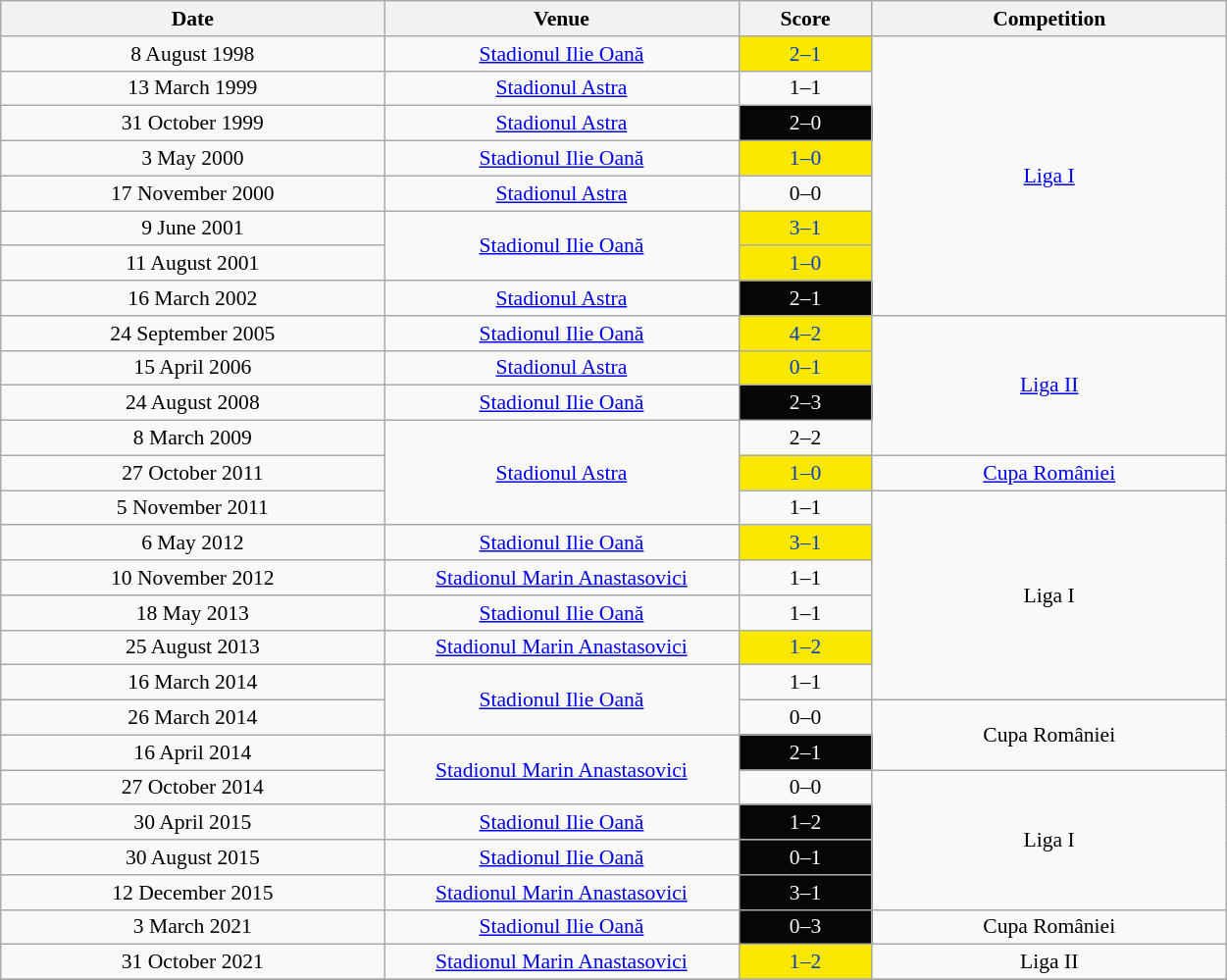<table class="wikitable" style="font-size:90%">
<tr>
<th width=254>Date</th>
<th width=234>Venue</th>
<th width=84>Score</th>
<th width=234>Competition</th>
</tr>
<tr>
<td align="center">8 August 1998</td>
<td align="center"><a href='#'>Stadionul Ilie Oană</a></td>
<td align="center" span style="color:#093fbc; background:#fae800">2–1</td>
<td align="center" rowspan="8"><a href='#'>Liga I</a></td>
</tr>
<tr>
<td align="center">13 March 1999</td>
<td align="center"><a href='#'>Stadionul Astra</a></td>
<td align="center">1–1</td>
</tr>
<tr>
<td align="center">31 October 1999</td>
<td align="center"><a href='#'>Stadionul Astra</a></td>
<td align="center" span style="color:#fcfcfc; background:#040608">2–0</td>
</tr>
<tr>
<td align="center">3 May 2000</td>
<td align="center"><a href='#'>Stadionul Ilie Oană</a></td>
<td align="center" span style="color:#093fbc; background:#fae800">1–0</td>
</tr>
<tr>
<td align="center">17 November 2000</td>
<td align="center"><a href='#'>Stadionul Astra</a></td>
<td align="center">0–0</td>
</tr>
<tr>
<td align="center">9 June 2001</td>
<td align="center" rowspan="2"><a href='#'>Stadionul Ilie Oană</a></td>
<td align="center" span style="color:#093fbc; background:#fae800">3–1</td>
</tr>
<tr>
<td align="center">11 August 2001</td>
<td align="center" span style="color:#093fbc; background:#fae800">1–0</td>
</tr>
<tr>
<td align="center">16 March 2002</td>
<td align="center"><a href='#'>Stadionul Astra</a></td>
<td align="center" span style="color:#fcfcfc; background:#040608">2–1</td>
</tr>
<tr>
<td align="center">24 September 2005</td>
<td align="center"><a href='#'>Stadionul Ilie Oană</a></td>
<td align="center" span style="color:#093fbc; background:#fae800">4–2</td>
<td align="center" rowspan="4"><a href='#'>Liga II</a></td>
</tr>
<tr>
<td align="center">15 April 2006</td>
<td align="center"><a href='#'>Stadionul Astra</a></td>
<td align="center" span style="color:#093fbc; background:#fae800">0–1</td>
</tr>
<tr>
<td align="center">24 August 2008</td>
<td align="center"><a href='#'>Stadionul Ilie Oană</a></td>
<td align="center" span style="color:#fcfcfc; background:#040608">2–3</td>
</tr>
<tr>
<td align="center">8 March 2009</td>
<td align="center" rowspan="3"><a href='#'>Stadionul Astra</a></td>
<td align="center">2–2</td>
</tr>
<tr>
<td align="center">27 October 2011</td>
<td align="center" span style="color:#093fbc; background:#fae800">1–0</td>
<td align="center"><a href='#'>Cupa României</a></td>
</tr>
<tr>
<td align="center">5 November 2011</td>
<td align="center">1–1</td>
<td align="center" rowspan="6">Liga I</td>
</tr>
<tr>
<td align="center">6 May 2012</td>
<td align="center"><a href='#'>Stadionul Ilie Oană</a></td>
<td align="center" span style="color:#093fbc; background:#fae800">3–1</td>
</tr>
<tr>
<td align="center">10 November 2012</td>
<td align="center"><a href='#'>Stadionul Marin Anastasovici</a></td>
<td align="center">1–1</td>
</tr>
<tr>
<td align="center">18 May 2013</td>
<td align="center"><a href='#'>Stadionul Ilie Oană</a></td>
<td align="center">1–1</td>
</tr>
<tr>
<td align="center">25 August 2013</td>
<td align="center"><a href='#'>Stadionul Marin Anastasovici</a></td>
<td align="center" span style="color:#093fbc; background:#fae800">1–2</td>
</tr>
<tr>
<td align="center">16 March 2014</td>
<td align="center" rowspan="2"><a href='#'>Stadionul Ilie Oană</a></td>
<td align="center">1–1</td>
</tr>
<tr>
<td align="center">26 March 2014</td>
<td align="center">0–0</td>
<td align="center" rowspan="2">Cupa României</td>
</tr>
<tr>
<td align="center">16 April 2014</td>
<td align="center" rowspan="2"><a href='#'>Stadionul Marin Anastasovici</a></td>
<td align="center" span style="color:#fcfcfc; background:#040608">2–1</td>
</tr>
<tr>
<td align="center">27 October 2014</td>
<td align="center">0–0</td>
<td align="center" rowspan="4">Liga I</td>
</tr>
<tr>
<td align="center">30 April 2015</td>
<td align="center"><a href='#'>Stadionul Ilie Oană</a></td>
<td align="center" span style="color:#fcfcfc; background:#040608">1–2</td>
</tr>
<tr>
<td align="center">30 August 2015</td>
<td align="center"><a href='#'>Stadionul Ilie Oană</a></td>
<td align="center" span style="color:#fcfcfc; background:#040608">0–1</td>
</tr>
<tr>
<td align="center">12 December 2015</td>
<td align="center"><a href='#'>Stadionul Marin Anastasovici</a></td>
<td align="center" span style="color:#fcfcfc; background:#040608">3–1</td>
</tr>
<tr>
<td align="center">3 March 2021</td>
<td align="center"><a href='#'>Stadionul Ilie Oană</a></td>
<td align="center" span style="color:#fcfcfc; background:#040608">0–3</td>
<td align="center">Cupa României</td>
</tr>
<tr>
<td align="center">31 October 2021</td>
<td align="center"><a href='#'>Stadionul Marin Anastasovici</a></td>
<td align="center" span style="color:#093fbc; background:#fae800">1–2</td>
<td align="center">Liga II</td>
</tr>
<tr>
</tr>
</table>
